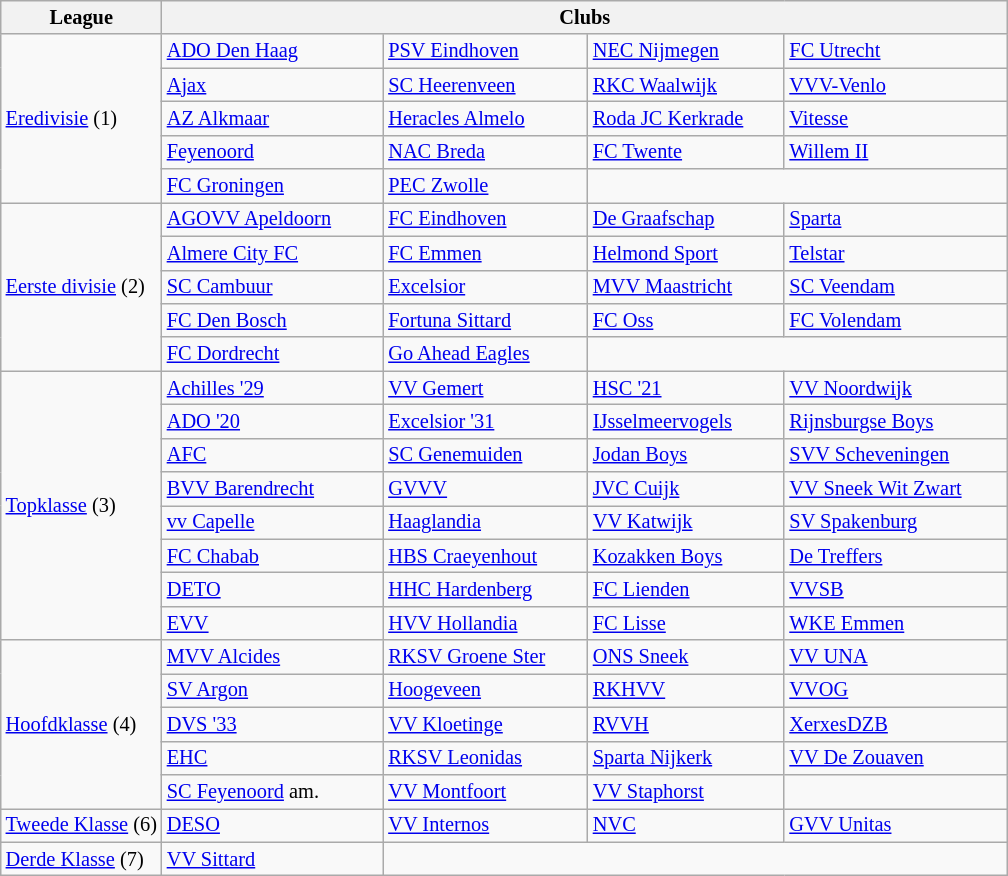<table class="wikitable" style="font-size:85%;">
<tr>
<th>League</th>
<th colspan=4>Clubs</th>
</tr>
<tr>
<td width=16% rowspan=5><a href='#'>Eredivisie</a> (1)</td>
<td width=22%><a href='#'>ADO Den Haag</a></td>
<td><a href='#'>PSV Eindhoven</a></td>
<td><a href='#'>NEC Nijmegen</a></td>
<td><a href='#'>FC Utrecht</a></td>
</tr>
<tr>
<td><a href='#'>Ajax</a></td>
<td><a href='#'>SC Heerenveen</a></td>
<td><a href='#'>RKC Waalwijk</a></td>
<td><a href='#'>VVV-Venlo</a></td>
</tr>
<tr>
<td><a href='#'>AZ Alkmaar</a></td>
<td><a href='#'>Heracles Almelo</a></td>
<td><a href='#'>Roda JC Kerkrade</a></td>
<td><a href='#'>Vitesse</a></td>
</tr>
<tr>
<td><a href='#'>Feyenoord</a></td>
<td><a href='#'>NAC Breda</a></td>
<td><a href='#'>FC Twente</a></td>
<td><a href='#'>Willem II</a></td>
</tr>
<tr>
<td><a href='#'>FC Groningen</a></td>
<td><a href='#'>PEC Zwolle</a></td>
<td colspan=2></td>
</tr>
<tr>
<td rowspan=5><a href='#'>Eerste divisie</a> (2)</td>
<td><a href='#'>AGOVV Apeldoorn</a></td>
<td><a href='#'>FC Eindhoven</a></td>
<td><a href='#'>De Graafschap</a></td>
<td><a href='#'>Sparta</a></td>
</tr>
<tr>
<td><a href='#'>Almere City FC</a></td>
<td><a href='#'>FC Emmen</a></td>
<td><a href='#'>Helmond Sport</a></td>
<td><a href='#'>Telstar</a></td>
</tr>
<tr>
<td><a href='#'>SC Cambuur</a></td>
<td><a href='#'>Excelsior</a></td>
<td><a href='#'>MVV Maastricht</a></td>
<td><a href='#'>SC Veendam</a></td>
</tr>
<tr>
<td><a href='#'>FC Den Bosch</a></td>
<td><a href='#'>Fortuna Sittard</a></td>
<td><a href='#'>FC Oss</a></td>
<td><a href='#'>FC Volendam</a></td>
</tr>
<tr>
<td><a href='#'>FC Dordrecht</a></td>
<td><a href='#'>Go Ahead Eagles</a></td>
<td colspan=2></td>
</tr>
<tr>
<td rowspan=8><a href='#'>Topklasse</a> (3)</td>
<td><a href='#'>Achilles '29</a></td>
<td><a href='#'>VV Gemert</a></td>
<td><a href='#'>HSC '21</a></td>
<td><a href='#'>VV Noordwijk</a></td>
</tr>
<tr>
<td><a href='#'>ADO '20</a></td>
<td><a href='#'>Excelsior '31</a></td>
<td><a href='#'>IJsselmeervogels</a></td>
<td><a href='#'>Rijnsburgse Boys</a></td>
</tr>
<tr>
<td><a href='#'>AFC</a></td>
<td><a href='#'>SC Genemuiden</a></td>
<td><a href='#'>Jodan Boys</a></td>
<td><a href='#'>SVV Scheveningen</a></td>
</tr>
<tr>
<td><a href='#'>BVV Barendrecht</a></td>
<td><a href='#'>GVVV</a></td>
<td><a href='#'>JVC Cuijk</a></td>
<td><a href='#'>VV Sneek Wit Zwart</a></td>
</tr>
<tr>
<td><a href='#'>vv Capelle</a></td>
<td><a href='#'>Haaglandia</a></td>
<td><a href='#'>VV Katwijk</a></td>
<td><a href='#'>SV Spakenburg</a></td>
</tr>
<tr>
<td><a href='#'>FC Chabab</a></td>
<td><a href='#'>HBS Craeyenhout</a></td>
<td><a href='#'>Kozakken Boys</a></td>
<td><a href='#'>De Treffers</a></td>
</tr>
<tr>
<td><a href='#'>DETO</a></td>
<td><a href='#'>HHC Hardenberg</a></td>
<td><a href='#'>FC Lienden</a></td>
<td><a href='#'>VVSB</a></td>
</tr>
<tr>
<td><a href='#'>EVV</a></td>
<td><a href='#'>HVV Hollandia</a></td>
<td><a href='#'>FC Lisse</a></td>
<td><a href='#'>WKE Emmen</a></td>
</tr>
<tr>
<td rowspan=5><a href='#'>Hoofdklasse</a> (4)</td>
<td><a href='#'>MVV Alcides</a></td>
<td><a href='#'>RKSV Groene Ster</a></td>
<td><a href='#'>ONS Sneek</a></td>
<td><a href='#'>VV UNA</a></td>
</tr>
<tr>
<td><a href='#'>SV Argon</a></td>
<td><a href='#'>Hoogeveen</a></td>
<td><a href='#'>RKHVV</a></td>
<td><a href='#'>VVOG</a></td>
</tr>
<tr>
<td><a href='#'>DVS '33</a></td>
<td><a href='#'>VV Kloetinge</a></td>
<td><a href='#'>RVVH</a></td>
<td><a href='#'>XerxesDZB</a></td>
</tr>
<tr>
<td><a href='#'>EHC</a></td>
<td><a href='#'>RKSV Leonidas</a></td>
<td><a href='#'>Sparta Nijkerk</a></td>
<td><a href='#'>VV De Zouaven</a></td>
</tr>
<tr>
<td><a href='#'>SC Feyenoord</a> am.</td>
<td><a href='#'>VV Montfoort</a></td>
<td><a href='#'>VV Staphorst</a></td>
<td></td>
</tr>
<tr>
<td><a href='#'>Tweede Klasse</a> (6)</td>
<td><a href='#'>DESO</a></td>
<td><a href='#'>VV Internos</a></td>
<td><a href='#'>NVC</a></td>
<td><a href='#'>GVV Unitas</a></td>
</tr>
<tr>
<td><a href='#'>Derde Klasse</a> (7)</td>
<td><a href='#'>VV Sittard</a></td>
<td colspan=3></td>
</tr>
</table>
